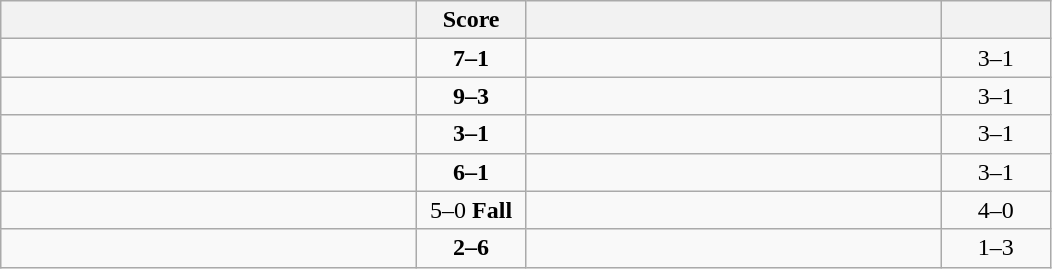<table class="wikitable" style="text-align: center; ">
<tr>
<th align="right" width="270"></th>
<th width="65">Score</th>
<th align="left" width="270"></th>
<th width="65"></th>
</tr>
<tr>
<td align="left"><strong></strong></td>
<td><strong>7–1</strong></td>
<td align="left"></td>
<td>3–1 <strong></strong></td>
</tr>
<tr>
<td align="left"><strong></strong></td>
<td><strong>9–3</strong></td>
<td align="left"></td>
<td>3–1 <strong></strong></td>
</tr>
<tr>
<td align="left"><strong></strong></td>
<td><strong>3–1</strong></td>
<td align="left"></td>
<td>3–1 <strong></strong></td>
</tr>
<tr>
<td align="left"><strong></strong></td>
<td><strong>6–1</strong></td>
<td align="left"></td>
<td>3–1 <strong></strong></td>
</tr>
<tr>
<td align="left"><strong></strong></td>
<td>5–0 <strong>Fall</strong></td>
<td align="left"></td>
<td>4–0 <strong></strong></td>
</tr>
<tr>
<td align="left"></td>
<td><strong>2–6</strong></td>
<td align="left"><strong></strong></td>
<td>1–3 <strong></strong></td>
</tr>
</table>
